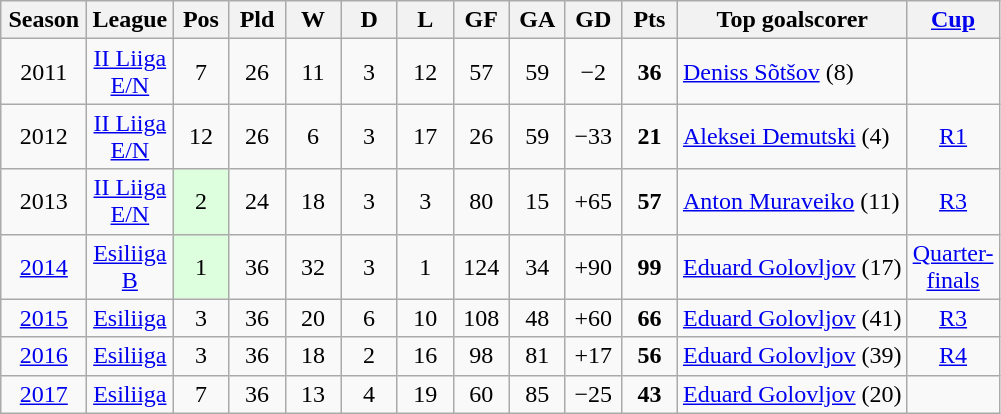<table class="wikitable">
<tr>
<th width=50px>Season</th>
<th width=50px>League</th>
<th width=30px>Pos</th>
<th width=30px>Pld</th>
<th width=30px>W</th>
<th width=30px>D</th>
<th width=30px>L</th>
<th width=30px>GF</th>
<th width=30px>GA</th>
<th width=30px>GD</th>
<th width=30px>Pts</th>
<th>Top goalscorer</th>
<th width=30px><a href='#'>Cup</a></th>
</tr>
<tr align=center>
<td>2011</td>
<td><a href='#'>II Liiga E/N</a></td>
<td>7</td>
<td>26</td>
<td>11</td>
<td>3</td>
<td>12</td>
<td>57</td>
<td>59</td>
<td>−2</td>
<td><strong>36</strong></td>
<td align=left> <a href='#'>Deniss Sõtšov</a> (8)</td>
<td></td>
</tr>
<tr align=center>
<td>2012</td>
<td><a href='#'>II Liiga E/N</a></td>
<td>12</td>
<td>26</td>
<td>6</td>
<td>3</td>
<td>17</td>
<td>26</td>
<td>59</td>
<td>−33</td>
<td><strong>21</strong></td>
<td align=left> <a href='#'>Aleksei Demutski</a> (4)</td>
<td><a href='#'>R1</a></td>
</tr>
<tr align=center>
<td>2013</td>
<td><a href='#'>II Liiga E/N</a></td>
<td style="background:#DDFFDD;">2</td>
<td>24</td>
<td>18</td>
<td>3</td>
<td>3</td>
<td>80</td>
<td>15</td>
<td>+65</td>
<td><strong>57</strong></td>
<td align=left> <a href='#'>Anton Muraveiko</a> (11)</td>
<td><a href='#'>R3</a></td>
</tr>
<tr align=center>
<td><a href='#'>2014</a></td>
<td><a href='#'>Esiliiga B</a></td>
<td style="background:#DDFFDD;">1</td>
<td>36</td>
<td>32</td>
<td>3</td>
<td>1</td>
<td>124</td>
<td>34</td>
<td>+90</td>
<td><strong>99</strong></td>
<td align=left> <a href='#'>Eduard Golovljov</a> (17)</td>
<td><a href='#'>Quarter-finals</a></td>
</tr>
<tr align=center>
<td><a href='#'>2015</a></td>
<td><a href='#'>Esiliiga</a></td>
<td>3</td>
<td>36</td>
<td>20</td>
<td>6</td>
<td>10</td>
<td>108</td>
<td>48</td>
<td>+60</td>
<td><strong>66</strong></td>
<td align=left> <a href='#'>Eduard Golovljov</a> (41)</td>
<td><a href='#'>R3</a></td>
</tr>
<tr align=center>
<td><a href='#'>2016</a></td>
<td><a href='#'>Esiliiga</a></td>
<td>3</td>
<td>36</td>
<td>18</td>
<td>2</td>
<td>16</td>
<td>98</td>
<td>81</td>
<td>+17</td>
<td><strong>56</strong></td>
<td align=left> <a href='#'>Eduard Golovljov</a> (39)</td>
<td><a href='#'>R4</a></td>
</tr>
<tr align=center>
<td><a href='#'>2017</a></td>
<td><a href='#'>Esiliiga</a></td>
<td>7</td>
<td>36</td>
<td>13</td>
<td>4</td>
<td>19</td>
<td>60</td>
<td>85</td>
<td>−25</td>
<td><strong>43</strong></td>
<td align=left> <a href='#'>Eduard Golovljov</a> (20)</td>
<td></td>
</tr>
</table>
